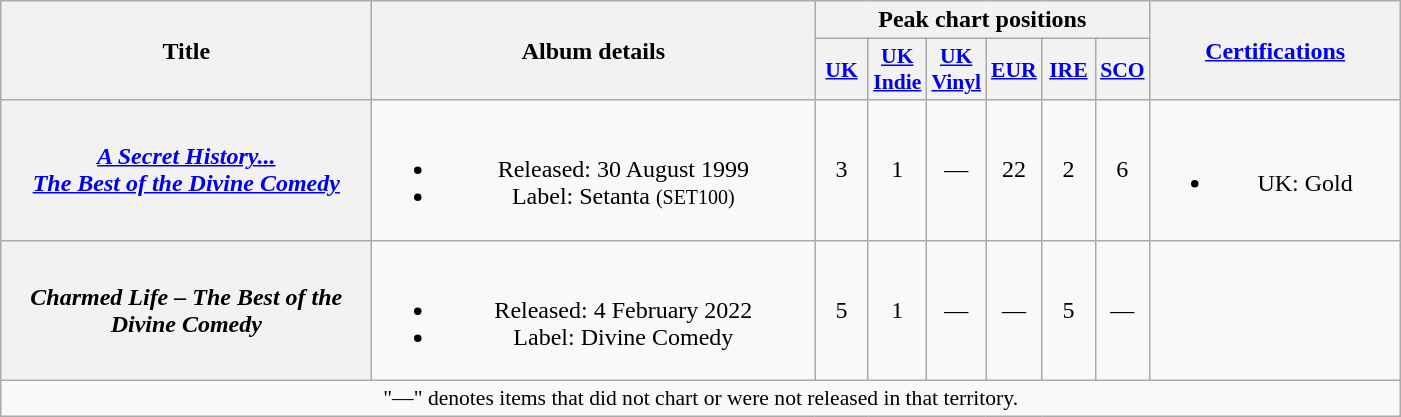<table class="wikitable plainrowheaders" style="text-align:center;">
<tr>
<th scope="col" rowspan="2" style="width:15em;">Title</th>
<th scope="col" rowspan="2" style="width:18em;">Album details</th>
<th scope="col" colspan="6">Peak chart positions</th>
<th scope="col" rowspan="2" style="width:10em;"><a href='#'>Certifications</a></th>
</tr>
<tr>
<th style="width:2em;font-size:90%;"><a href='#'>UK</a><br></th>
<th style="width:2em;font-size:90%;"><a href='#'>UK<br>Indie</a><br></th>
<th style="width:2em;font-size:90%;"><a href='#'>UK<br>Vinyl</a><br></th>
<th style="width:2em;font-size:90%;"><a href='#'>EUR</a><br></th>
<th style="width:2em;font-size:90%;"><a href='#'>IRE</a><br></th>
<th style="width:2em;font-size:90%;"><a href='#'>SCO</a><br></th>
</tr>
<tr>
<th scope="row"><em><a href='#'>A Secret History...<br>The Best of the Divine Comedy</a></em></th>
<td><br><ul><li>Released: 30 August 1999</li><li>Label: Setanta <small>(SET100)</small></li></ul></td>
<td>3</td>
<td>1</td>
<td>—</td>
<td>22</td>
<td>2</td>
<td>6</td>
<td><br><ul><li>UK: Gold</li></ul></td>
</tr>
<tr>
<th scope="row"><em>Charmed Life – The Best of the Divine Comedy</em></th>
<td><br><ul><li>Released: 4 February 2022</li><li>Label: Divine Comedy</li></ul></td>
<td>5</td>
<td>1</td>
<td>—</td>
<td>—</td>
<td>5<br></td>
<td>—</td>
<td></td>
</tr>
<tr>
<td align="center" colspan="15" style="font-size:90%">"—" denotes items that did not chart or were not released in that territory.</td>
</tr>
</table>
